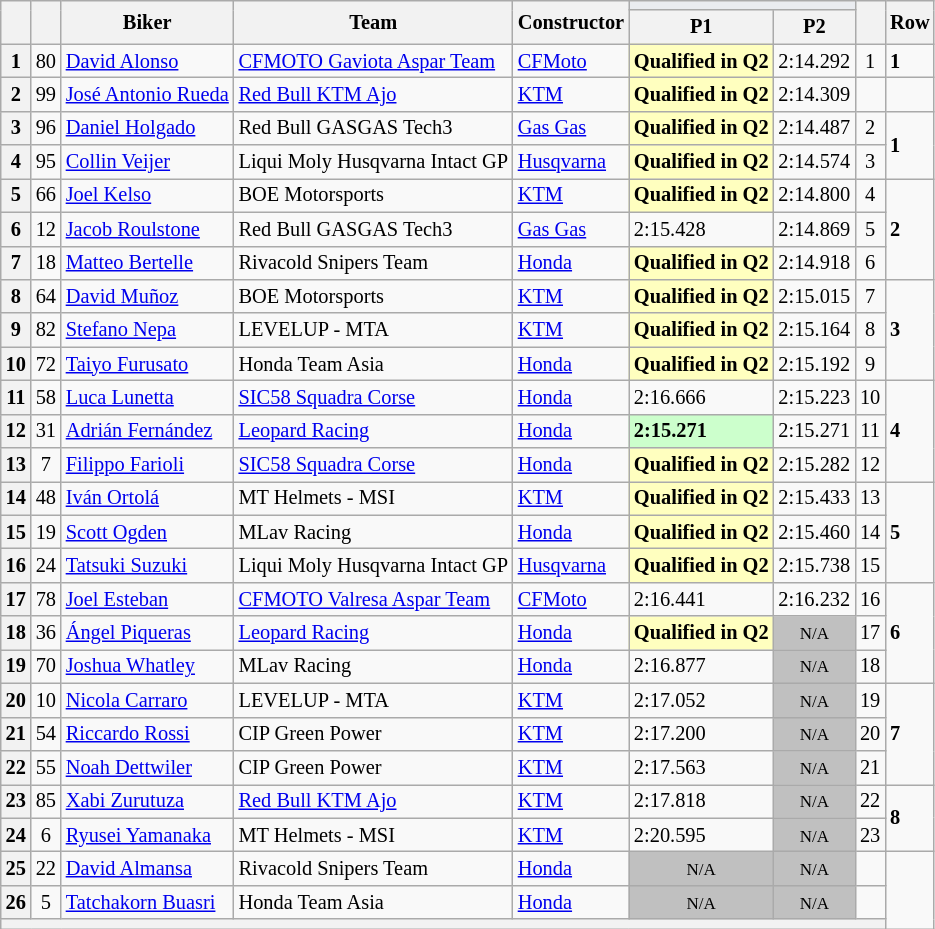<table class="wikitable sortable" style="font-size: 85%;">
<tr>
<th rowspan="2"></th>
<th rowspan="2"></th>
<th rowspan="2">Biker</th>
<th rowspan="2">Team</th>
<th rowspan="2">Constructor</th>
<th colspan="2" style="background:#eaecf0; text-align:center;"></th>
<th rowspan="2"></th>
<th rowspan="2">Row</th>
</tr>
<tr>
<th scope="col">P1</th>
<th scope="col">P2</th>
</tr>
<tr>
<th scope="row">1</th>
<td align="center">80</td>
<td> <a href='#'>David Alonso</a></td>
<td><a href='#'>CFMOTO Gaviota Aspar Team</a></td>
<td><a href='#'>CFMoto</a></td>
<td style="background:#ffffbf;"><strong>Qualified in Q2</strong></td>
<td>2:14.292</td>
<td align="center">1</td>
<td rowspan="1"><strong>1</strong></td>
</tr>
<tr>
<th scope="row">2</th>
<td align="center">99</td>
<td> <a href='#'>José Antonio Rueda</a></td>
<td><a href='#'>Red Bull KTM Ajo</a></td>
<td><a href='#'>KTM</a></td>
<td style="background:#ffffbf;"><strong>Qualified in Q2</strong></td>
<td>2:14.309</td>
<td align="center"></td>
</tr>
<tr>
<th scope="row">3</th>
<td align="center">96</td>
<td> <a href='#'>Daniel Holgado</a></td>
<td>Red Bull GASGAS Tech3</td>
<td><a href='#'>Gas Gas</a></td>
<td style="background:#ffffbf;"><strong>Qualified in Q2</strong></td>
<td>2:14.487</td>
<td align="center">2</td>
<td rowspan="2"><strong>1</strong></td>
</tr>
<tr>
<th scope="row">4</th>
<td align="center">95</td>
<td> <a href='#'>Collin Veijer</a></td>
<td>Liqui Moly Husqvarna Intact GP</td>
<td><a href='#'>Husqvarna</a></td>
<td style="background:#ffffbf;"><strong>Qualified in Q2</strong></td>
<td>2:14.574</td>
<td align="center">3</td>
</tr>
<tr>
<th scope="row">5</th>
<td align="center">66</td>
<td> <a href='#'>Joel Kelso</a></td>
<td>BOE Motorsports</td>
<td><a href='#'>KTM</a></td>
<td style="background:#ffffbf;"><strong>Qualified in Q2</strong></td>
<td>2:14.800</td>
<td align="center">4</td>
<td rowspan="3"><strong>2</strong></td>
</tr>
<tr>
<th scope="row">6</th>
<td align="center">12</td>
<td> <a href='#'>Jacob Roulstone</a></td>
<td>Red Bull GASGAS Tech3</td>
<td><a href='#'>Gas Gas</a></td>
<td>2:15.428</td>
<td>2:14.869</td>
<td align="center">5</td>
</tr>
<tr>
<th scope="row">7</th>
<td align="center">18</td>
<td> <a href='#'>Matteo Bertelle</a></td>
<td>Rivacold Snipers Team</td>
<td><a href='#'>Honda</a></td>
<td style="background:#ffffbf;"><strong>Qualified in Q2</strong></td>
<td>2:14.918</td>
<td align="center">6</td>
</tr>
<tr>
<th scope="row">8</th>
<td align="center">64</td>
<td> <a href='#'>David Muñoz</a></td>
<td>BOE Motorsports</td>
<td><a href='#'>KTM</a></td>
<td style="background:#ffffbf;"><strong>Qualified in Q2</strong></td>
<td>2:15.015</td>
<td align="center">7</td>
<td rowspan="3"><strong>3</strong></td>
</tr>
<tr>
<th scope="row">9</th>
<td align="center">82</td>
<td> <a href='#'>Stefano Nepa</a></td>
<td>LEVELUP - MTA</td>
<td><a href='#'>KTM</a></td>
<td style="background:#ffffbf;"><strong>Qualified in Q2</strong></td>
<td>2:15.164</td>
<td align="center">8</td>
</tr>
<tr>
<th scope="row">10</th>
<td align="center">72</td>
<td> <a href='#'>Taiyo Furusato</a></td>
<td>Honda Team Asia</td>
<td><a href='#'>Honda</a></td>
<td style="background:#ffffbf;"><strong>Qualified in Q2</strong></td>
<td>2:15.192</td>
<td align="center">9</td>
</tr>
<tr>
<th scope="row">11</th>
<td align="center">58</td>
<td> <a href='#'>Luca Lunetta</a></td>
<td><a href='#'>SIC58 Squadra Corse</a></td>
<td><a href='#'>Honda</a></td>
<td>2:16.666</td>
<td>2:15.223</td>
<td align="center">10</td>
<td rowspan="3"><strong>4</strong></td>
</tr>
<tr>
<th scope="row">12</th>
<td align="center">31</td>
<td> <a href='#'>Adrián Fernández</a></td>
<td><a href='#'>Leopard Racing</a></td>
<td><a href='#'>Honda</a></td>
<td style="background:#ccffcc;"><strong>2:15.271</strong></td>
<td>2:15.271</td>
<td align="center">11</td>
</tr>
<tr>
<th scope="row">13</th>
<td align="center">7</td>
<td> <a href='#'>Filippo Farioli</a></td>
<td><a href='#'>SIC58 Squadra Corse</a></td>
<td><a href='#'>Honda</a></td>
<td style="background:#ffffbf;"><strong>Qualified in Q2</strong></td>
<td>2:15.282</td>
<td align="center">12</td>
</tr>
<tr>
<th scope="row">14</th>
<td align="center">48</td>
<td> <a href='#'>Iván Ortolá</a></td>
<td>MT Helmets - MSI</td>
<td><a href='#'>KTM</a></td>
<td style="background:#ffffbf;"><strong>Qualified in Q2</strong></td>
<td>2:15.433</td>
<td align="center">13</td>
<td rowspan="3"><strong>5</strong></td>
</tr>
<tr>
<th scope="row">15</th>
<td align="center">19</td>
<td> <a href='#'>Scott Ogden</a></td>
<td>MLav Racing</td>
<td><a href='#'>Honda</a></td>
<td style="background:#ffffbf;"><strong>Qualified in Q2</strong></td>
<td>2:15.460</td>
<td align="center">14</td>
</tr>
<tr>
<th scope="row">16</th>
<td align="center">24</td>
<td> <a href='#'>Tatsuki Suzuki</a></td>
<td>Liqui Moly Husqvarna Intact GP</td>
<td><a href='#'>Husqvarna</a></td>
<td style="background:#ffffbf;"><strong>Qualified in Q2</strong></td>
<td>2:15.738</td>
<td align="center">15</td>
</tr>
<tr>
<th scope="row">17</th>
<td align="center">78</td>
<td> <a href='#'>Joel Esteban</a></td>
<td><a href='#'>CFMOTO Valresa Aspar Team</a></td>
<td><a href='#'>CFMoto</a></td>
<td>2:16.441</td>
<td>2:16.232</td>
<td align="center">16</td>
<td rowspan="3"><strong>6</strong></td>
</tr>
<tr>
<th scope="row">18</th>
<td align="center">36</td>
<td> <a href='#'>Ángel Piqueras</a></td>
<td><a href='#'>Leopard Racing</a></td>
<td><a href='#'>Honda</a></td>
<td style="background:#ffffbf;"><strong>Qualified in Q2</strong></td>
<td style="background: silver" align="center" data-sort-value="22"><small>N/A</small></td>
<td align="center">17</td>
</tr>
<tr>
<th scope="row">19</th>
<td align="center">70</td>
<td> <a href='#'>Joshua Whatley</a></td>
<td>MLav Racing</td>
<td><a href='#'>Honda</a></td>
<td>2:16.877</td>
<td style="background: silver" align="center" data-sort-value="22"><small>N/A</small></td>
<td align="center">18</td>
</tr>
<tr>
<th scope="row">20</th>
<td align="center">10</td>
<td> <a href='#'>Nicola Carraro</a></td>
<td>LEVELUP - MTA</td>
<td><a href='#'>KTM</a></td>
<td>2:17.052</td>
<td style="background: silver" align="center" data-sort-value="22"><small>N/A</small></td>
<td align="center">19</td>
<td rowspan="3"><strong>7</strong></td>
</tr>
<tr>
<th scope="row">21</th>
<td align="center">54</td>
<td> <a href='#'>Riccardo Rossi</a></td>
<td>CIP Green Power</td>
<td><a href='#'>KTM</a></td>
<td>2:17.200</td>
<td style="background: silver" align="center" data-sort-value="22"><small>N/A</small></td>
<td align="center">20</td>
</tr>
<tr>
<th scope="row">22</th>
<td align="center">55</td>
<td> <a href='#'>Noah Dettwiler</a></td>
<td>CIP Green Power</td>
<td><a href='#'>KTM</a></td>
<td>2:17.563</td>
<td style="background: silver" align="center" data-sort-value="22"><small>N/A</small></td>
<td align="center">21</td>
</tr>
<tr>
<th scope="row">23</th>
<td align="center">85</td>
<td> <a href='#'>Xabi Zurutuza</a></td>
<td><a href='#'>Red Bull KTM Ajo</a></td>
<td><a href='#'>KTM</a></td>
<td>2:17.818</td>
<td style="background: silver" align="center" data-sort-value="22"><small>N/A</small></td>
<td align="center">22</td>
<td rowspan="2"><strong>8</strong></td>
</tr>
<tr>
<th scope="row">24</th>
<td align="center">6</td>
<td> <a href='#'>Ryusei Yamanaka</a></td>
<td>MT Helmets - MSI</td>
<td><a href='#'>KTM</a></td>
<td>2:20.595</td>
<td style="background: silver" align="center" data-sort-value="22"><small>N/A</small></td>
<td align="center">23</td>
</tr>
<tr>
<th scope="row">25</th>
<td align="center">22</td>
<td> <a href='#'>David Almansa</a></td>
<td>Rivacold Snipers Team</td>
<td><a href='#'>Honda</a></td>
<td style="background: silver" align="center" data-sort-value="22"><small>N/A</small></td>
<td style="background: silver" align="center" data-sort-value="22"><small>N/A</small></td>
<td align="center"></td>
</tr>
<tr>
<th scope="row">26</th>
<td align="center">5</td>
<td> <a href='#'>Tatchakorn Buasri</a></td>
<td>Honda Team Asia</td>
<td><a href='#'>Honda</a></td>
<td style="background: silver" align="center" data-sort-value="22"><small>N/A</small></td>
<td style="background: silver" align="center" data-sort-value="22"><small>N/A</small></td>
<td align="center"></td>
</tr>
<tr>
<th colspan="8"></th>
</tr>
</table>
